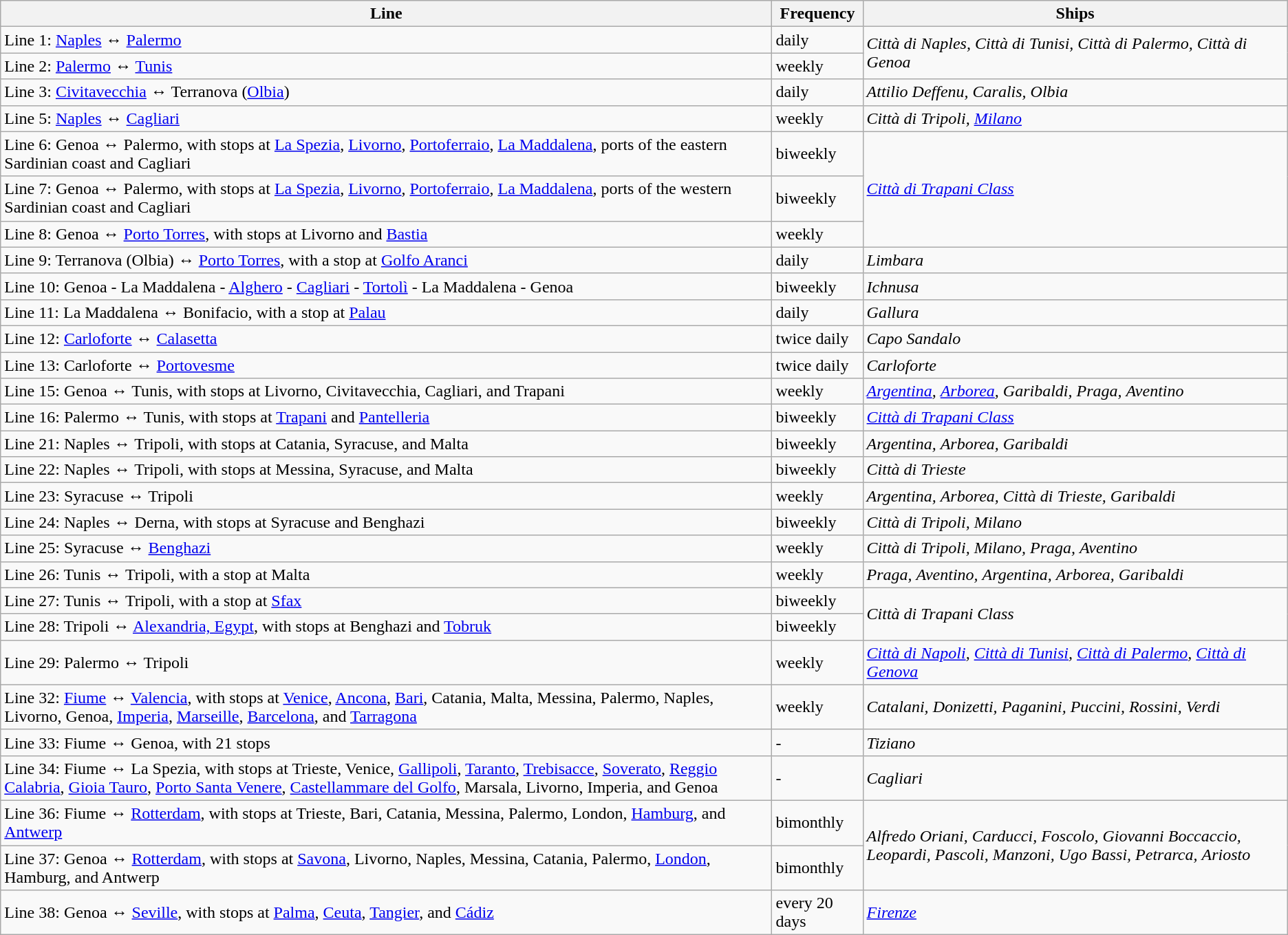<table class="wikitable">
<tr>
<th>Line</th>
<th>Frequency</th>
<th>Ships</th>
</tr>
<tr>
<td>Line 1: <a href='#'>Naples</a> ↔ <a href='#'>Palermo</a></td>
<td>daily</td>
<td rowspan=2><em>Città di Naples, Città di Tunisi, Città di Palermo, Città di Genoa</em></td>
</tr>
<tr>
<td>Line 2: <a href='#'>Palermo</a> ↔ <a href='#'>Tunis</a></td>
<td>weekly</td>
</tr>
<tr>
<td>Line 3: <a href='#'>Civitavecchia</a> ↔ Terranova (<a href='#'>Olbia</a>)</td>
<td>daily</td>
<td><em>Attilio Deffenu, Caralis, Olbia</em></td>
</tr>
<tr>
<td>Line 5: <a href='#'>Naples</a> ↔ <a href='#'>Cagliari</a></td>
<td>weekly</td>
<td><em>Città di Tripoli,</em> <em><a href='#'>Milano</a></em></td>
</tr>
<tr>
<td>Line 6: Genoa ↔ Palermo, with stops at <a href='#'>La Spezia</a>, <a href='#'>Livorno</a>, <a href='#'>Portoferraio</a>, <a href='#'>La Maddalena</a>, ports of the eastern Sardinian coast and Cagliari</td>
<td>biweekly</td>
<td rowspan=3><em><a href='#'>Città di Trapani Class</a></em></td>
</tr>
<tr>
<td>Line 7: Genoa ↔ Palermo, with stops at <a href='#'>La Spezia</a>, <a href='#'>Livorno</a>, <a href='#'>Portoferraio</a>, <a href='#'>La Maddalena</a>, ports of the western Sardinian coast and Cagliari</td>
<td>biweekly</td>
</tr>
<tr>
<td>Line 8: Genoa ↔ <a href='#'>Porto Torres</a>, with stops at Livorno and <a href='#'>Bastia</a></td>
<td>weekly</td>
</tr>
<tr>
<td>Line 9: Terranova (Olbia) ↔ <a href='#'>Porto Torres</a>, with a stop at <a href='#'>Golfo Aranci</a></td>
<td>daily</td>
<td><em>Limbara</em></td>
</tr>
<tr>
<td>Line 10: Genoa - La Maddalena - <a href='#'>Alghero</a> - <a href='#'>Cagliari</a> - <a href='#'>Tortolì</a> - La Maddalena - Genoa</td>
<td>biweekly</td>
<td><em>Ichnusa</em></td>
</tr>
<tr>
<td>Line 11: La Maddalena ↔ Bonifacio, with a stop at <a href='#'>Palau</a></td>
<td>daily</td>
<td><em>Gallura</em></td>
</tr>
<tr>
<td>Line 12: <a href='#'>Carloforte</a> ↔ <a href='#'>Calasetta</a></td>
<td>twice daily</td>
<td><em>Capo Sandalo</em></td>
</tr>
<tr>
<td>Line 13: Carloforte ↔ <a href='#'>Portovesme</a></td>
<td>twice daily</td>
<td><em>Carloforte</em></td>
</tr>
<tr>
<td>Line 15: Genoa ↔ Tunis, with stops at Livorno, Civitavecchia, Cagliari, and Trapani</td>
<td>weekly</td>
<td><em><a href='#'>Argentina</a>,</em> <em><a href='#'>Arborea</a>,</em> <em>Garibaldi,</em> <em>Praga,</em> <em>Aventino</em></td>
</tr>
<tr>
<td>Line 16: Palermo ↔ Tunis, with stops at <a href='#'>Trapani</a> and <a href='#'>Pantelleria</a></td>
<td>biweekly</td>
<td><em><a href='#'>Città di Trapani Class</a></em></td>
</tr>
<tr>
<td>Line 21: Naples ↔ Tripoli, with stops at Catania, Syracuse, and Malta</td>
<td>biweekly</td>
<td><em>Argentina,</em> <em>Arborea,</em> <em>Garibaldi</em></td>
</tr>
<tr>
<td>Line 22: Naples ↔ Tripoli, with stops at Messina, Syracuse, and Malta</td>
<td>biweekly</td>
<td><em>Città di Trieste</em></td>
</tr>
<tr>
<td>Line 23: Syracuse ↔ Tripoli</td>
<td>weekly</td>
<td><em>Argentina,</em> <em>Arborea,</em> <em>Città di Trieste,</em> <em>Garibaldi</em></td>
</tr>
<tr>
<td>Line 24: Naples ↔ Derna, with stops at Syracuse and Benghazi</td>
<td>biweekly</td>
<td><em>Città di Tripoli,</em> <em>Milano</em></td>
</tr>
<tr>
<td>Line 25: Syracuse ↔ <a href='#'>Benghazi</a></td>
<td>weekly</td>
<td><em>Città di Tripoli,</em> <em>Milano,</em> <em>Praga,</em> <em>Aventino</em></td>
</tr>
<tr>
<td>Line 26: Tunis ↔ Tripoli, with a stop at Malta</td>
<td>weekly</td>
<td><em>Praga,</em> <em>Aventino,</em> <em>Argentina,</em> <em>Arborea,</em> <em>Garibaldi</em></td>
</tr>
<tr>
<td>Line 27: Tunis ↔ Tripoli, with a stop at <a href='#'>Sfax</a></td>
<td>biweekly</td>
<td rowspan=2><em>Città di Trapani Class</em></td>
</tr>
<tr>
<td>Line 28: Tripoli ↔ <a href='#'>Alexandria, Egypt</a>, with stops at Benghazi and <a href='#'>Tobruk</a></td>
<td>biweekly</td>
</tr>
<tr>
<td>Line 29: Palermo ↔ Tripoli</td>
<td>weekly</td>
<td><em><a href='#'>Città di Napoli</a>,</em> <em><a href='#'>Città di Tunisi</a>,</em> <em><a href='#'>Città di Palermo</a>,</em> <em><a href='#'>Città di Genova</a></em></td>
</tr>
<tr>
<td>Line 32: <a href='#'>Fiume</a> ↔ <a href='#'>Valencia</a>, with stops at <a href='#'>Venice</a>, <a href='#'>Ancona</a>, <a href='#'>Bari</a>, Catania, Malta, Messina, Palermo, Naples, Livorno, Genoa, <a href='#'>Imperia</a>, <a href='#'>Marseille</a>, <a href='#'>Barcelona</a>, and <a href='#'>Tarragona</a></td>
<td>weekly</td>
<td><em>Catalani,</em> <em>Donizetti,</em> <em>Paganini,</em> <em>Puccini,</em> <em>Rossini,</em> <em>Verdi</em></td>
</tr>
<tr>
<td>Line 33: Fiume ↔ Genoa, with 21 stops</td>
<td>-</td>
<td><em>Tiziano</em></td>
</tr>
<tr>
<td>Line 34: Fiume ↔ La Spezia, with stops at Trieste, Venice, <a href='#'>Gallipoli</a>, <a href='#'>Taranto</a>, <a href='#'>Trebisacce</a>, <a href='#'>Soverato</a>, <a href='#'>Reggio Calabria</a>, <a href='#'>Gioia Tauro</a>, <a href='#'>Porto Santa Venere</a>, <a href='#'>Castellammare del Golfo</a>, Marsala, Livorno, Imperia, and Genoa</td>
<td>-</td>
<td><em>Cagliari</em></td>
</tr>
<tr>
<td>Line 36: Fiume ↔ <a href='#'>Rotterdam</a>, with stops at Trieste, Bari, Catania, Messina, Palermo, London, <a href='#'>Hamburg</a>, and <a href='#'>Antwerp</a></td>
<td>bimonthly</td>
<td rowspan=2><em>Alfredo Oriani,</em> <em>Carducci,</em> <em>Foscolo,</em> <em>Giovanni Boccaccio,</em> <em>Leopardi,</em> <em>Pascoli,</em> <em>Manzoni,</em> <em>Ugo Bassi,</em> <em>Petrarca,</em> <em>Ariosto</em></td>
</tr>
<tr>
<td>Line 37: Genoa ↔ <a href='#'>Rotterdam</a>, with stops at <a href='#'>Savona</a>, Livorno, Naples, Messina, Catania, Palermo, <a href='#'>London</a>, Hamburg, and Antwerp</td>
<td>bimonthly</td>
</tr>
<tr>
<td>Line 38: Genoa ↔ <a href='#'>Seville</a>, with stops at <a href='#'>Palma</a>, <a href='#'>Ceuta</a>, <a href='#'>Tangier</a>, and <a href='#'>Cádiz</a></td>
<td>every 20 days</td>
<td><em><a href='#'>Firenze</a></em></td>
</tr>
</table>
